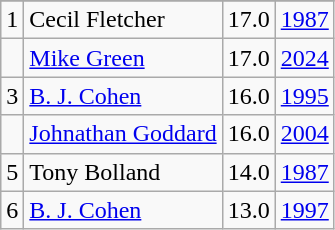<table class="wikitable">
<tr>
</tr>
<tr>
<td>1</td>
<td>Cecil Fletcher</td>
<td>17.0</td>
<td><a href='#'>1987</a></td>
</tr>
<tr>
<td></td>
<td><a href='#'>Mike Green</a></td>
<td>17.0</td>
<td><a href='#'>2024</a></td>
</tr>
<tr>
<td>3</td>
<td><a href='#'>B. J. Cohen</a></td>
<td>16.0</td>
<td><a href='#'>1995</a></td>
</tr>
<tr>
<td></td>
<td><a href='#'>Johnathan Goddard</a></td>
<td>16.0</td>
<td><a href='#'>2004</a></td>
</tr>
<tr>
<td>5</td>
<td>Tony Bolland</td>
<td>14.0</td>
<td><a href='#'>1987</a></td>
</tr>
<tr>
<td>6</td>
<td><a href='#'>B. J. Cohen</a></td>
<td>13.0</td>
<td><a href='#'>1997</a></td>
</tr>
</table>
